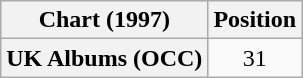<table class="wikitable plainrowheaders" style="text-align:center">
<tr>
<th scope="col">Chart (1997)</th>
<th scope="col">Position</th>
</tr>
<tr>
<th scope="row">UK Albums (OCC)</th>
<td>31</td>
</tr>
</table>
